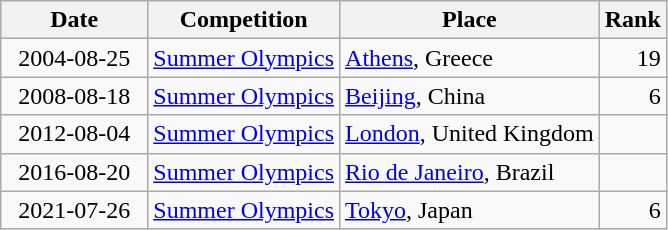<table class="wikitable">
<tr>
<th>Date</th>
<th>Competition</th>
<th>Place</th>
<th>Rank</th>
</tr>
<tr>
<td style="text-align:right">  2004-08-25  </td>
<td><a href='#'>Summer Olympics</a></td>
<td><a href='#'>Athens</a>, Greece</td>
<td style="text-align:right">19</td>
</tr>
<tr>
<td style="text-align:right">  2008-08-18  </td>
<td><a href='#'>Summer Olympics</a></td>
<td><a href='#'>Beijing</a>, China</td>
<td style="text-align:right">6</td>
</tr>
<tr>
<td style="text-align:right">  2012-08-04  </td>
<td><a href='#'>Summer Olympics</a></td>
<td><a href='#'>London</a>, United Kingdom</td>
<td style="text-align:right"></td>
</tr>
<tr>
<td style="text-align:right">  2016-08-20  </td>
<td><a href='#'>Summer Olympics</a></td>
<td><a href='#'>Rio de Janeiro</a>, Brazil</td>
<td style="text-align:right"></td>
</tr>
<tr>
<td style="text-align:right">  2021-07-26  </td>
<td><a href='#'>Summer Olympics</a></td>
<td><a href='#'>Tokyo</a>, Japan</td>
<td style="text-align:right">6</td>
</tr>
</table>
